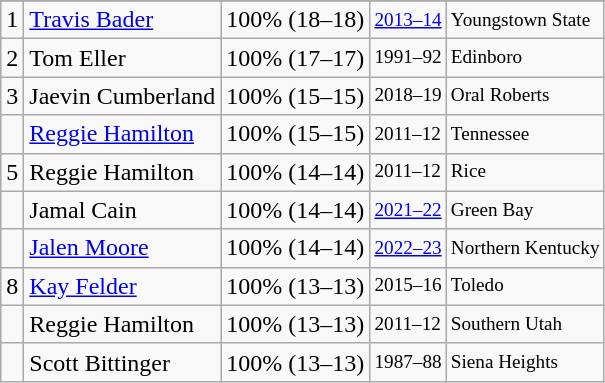<table class="wikitable">
<tr>
</tr>
<tr>
<td>1</td>
<td><a href='#'>Travis Bader</a></td>
<td>100% (18–18)</td>
<td style="font-size:80%;"><a href='#'>2013–14</a></td>
<td style="font-size:80%;">Youngstown State</td>
</tr>
<tr>
<td>2</td>
<td>Tom Eller</td>
<td>100% (17–17)</td>
<td style="font-size:80%;">1991–92</td>
<td style="font-size:80%;">Edinboro</td>
</tr>
<tr>
<td>3</td>
<td>Jaevin Cumberland</td>
<td>100% (15–15)</td>
<td style="font-size:80%;">2018–19</td>
<td style="font-size:80%;">Oral Roberts</td>
</tr>
<tr>
<td></td>
<td><a href='#'>Reggie Hamilton</a></td>
<td>100% (15–15)</td>
<td style="font-size:80%;">2011–12</td>
<td style="font-size:80%;">Tennessee</td>
</tr>
<tr>
<td>5</td>
<td>Reggie Hamilton</td>
<td>100% (14–14)</td>
<td style="font-size:80%;">2011–12</td>
<td style="font-size:80%;">Rice</td>
</tr>
<tr>
<td></td>
<td>Jamal Cain</td>
<td>100% (14–14)</td>
<td style="font-size:80%;"><a href='#'>2021–22</a></td>
<td style="font-size:80%;">Green Bay</td>
</tr>
<tr>
<td></td>
<td><a href='#'>Jalen Moore</a></td>
<td>100% (14–14)</td>
<td style="font-size:80%;"><a href='#'>2022–23</a></td>
<td style="font-size:80%;">Northern Kentucky</td>
</tr>
<tr>
<td>8</td>
<td><a href='#'>Kay Felder</a></td>
<td>100% (13–13)</td>
<td style="font-size:80%;">2015–16</td>
<td style="font-size:80%;">Toledo</td>
</tr>
<tr>
<td></td>
<td>Reggie Hamilton</td>
<td>100% (13–13)</td>
<td style="font-size:80%;">2011–12</td>
<td style="font-size:80%;">Southern Utah</td>
</tr>
<tr>
<td></td>
<td>Scott Bittinger</td>
<td>100% (13–13)</td>
<td style="font-size:80%;">1987–88</td>
<td style="font-size:80%;">Siena Heights</td>
</tr>
</table>
